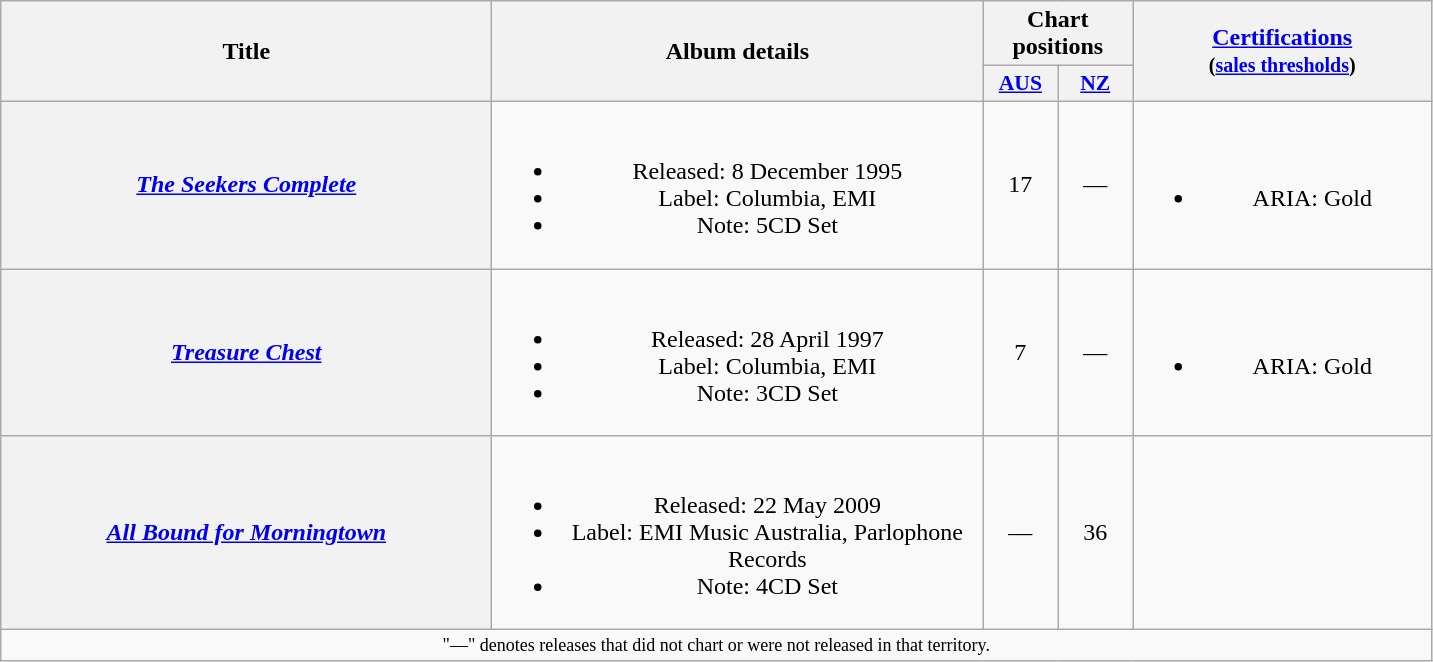<table class="wikitable plainrowheaders" style="text-align:center;">
<tr>
<th scope="col" rowspan="2" style="width:20em;">Title</th>
<th scope="col" rowspan="2" style="width:20em;">Album details</th>
<th scope="col" colspan="2">Chart positions</th>
<th rowspan="2" style="width:12em;"><a href='#'>Certifications</a><br><small>(<a href='#'>sales thresholds</a>)</small></th>
</tr>
<tr>
<th scope="col" style="width:3em;font-size:90%;"><a href='#'>AUS</a><br></th>
<th scope="col" style="width:3em;font-size:90%;"><a href='#'>NZ</a><br></th>
</tr>
<tr>
<th scope="row"><em><a href='#'>The Seekers Complete</a></em></th>
<td><br><ul><li>Released: 8 December 1995</li><li>Label: Columbia, EMI</li><li>Note: 5CD Set</li></ul></td>
<td>17</td>
<td>—</td>
<td><br><ul><li>ARIA: Gold</li></ul></td>
</tr>
<tr>
<th scope="row"><em><a href='#'>Treasure Chest</a></em></th>
<td><br><ul><li>Released: 28 April 1997</li><li>Label: Columbia, EMI</li><li>Note: 3CD Set</li></ul></td>
<td>7</td>
<td>—</td>
<td><br><ul><li>ARIA: Gold</li></ul></td>
</tr>
<tr>
<th scope="row"><em><a href='#'>All Bound for Morningtown</a></em></th>
<td><br><ul><li>Released: 22 May 2009</li><li>Label: EMI Music Australia, Parlophone Records</li><li>Note: 4CD Set</li></ul></td>
<td>—</td>
<td>36</td>
<td></td>
</tr>
<tr>
<td colspan="7" style="text-align:center; font-size:9pt;">"—" denotes releases that did not chart or were not released in that territory.</td>
</tr>
</table>
